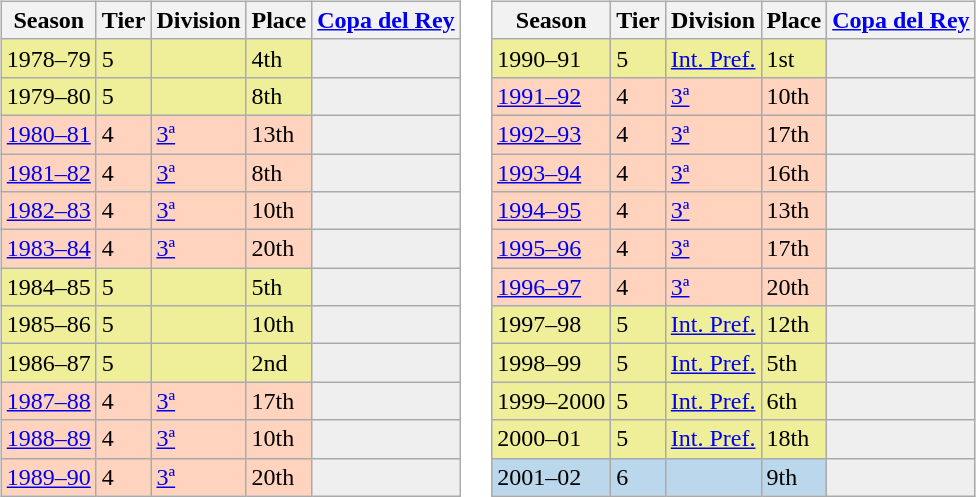<table>
<tr>
<td valign="top" width=0%><br><table class="wikitable">
<tr style="background:#f0f6fa;">
<th>Season</th>
<th>Tier</th>
<th>Division</th>
<th>Place</th>
<th><a href='#'>Copa del Rey</a></th>
</tr>
<tr>
<td style="background:#EFEF99;">1978–79</td>
<td style="background:#EFEF99;">5</td>
<td style="background:#EFEF99;"></td>
<td style="background:#EFEF99;">4th</td>
<th style="background:#efefef;"></th>
</tr>
<tr>
<td style="background:#EFEF99;">1979–80</td>
<td style="background:#EFEF99;">5</td>
<td style="background:#EFEF99;"></td>
<td style="background:#EFEF99;">8th</td>
<th style="background:#efefef;"></th>
</tr>
<tr>
<td style="background:#FFD3BD;"><a href='#'>1980–81</a></td>
<td style="background:#FFD3BD;">4</td>
<td style="background:#FFD3BD;"><a href='#'>3ª</a></td>
<td style="background:#FFD3BD;">13th</td>
<th style="background:#efefef;"></th>
</tr>
<tr>
<td style="background:#FFD3BD;"><a href='#'>1981–82</a></td>
<td style="background:#FFD3BD;">4</td>
<td style="background:#FFD3BD;"><a href='#'>3ª</a></td>
<td style="background:#FFD3BD;">8th</td>
<th style="background:#efefef;"></th>
</tr>
<tr>
<td style="background:#FFD3BD;"><a href='#'>1982–83</a></td>
<td style="background:#FFD3BD;">4</td>
<td style="background:#FFD3BD;"><a href='#'>3ª</a></td>
<td style="background:#FFD3BD;">10th</td>
<th style="background:#efefef;"></th>
</tr>
<tr>
<td style="background:#FFD3BD;"><a href='#'>1983–84</a></td>
<td style="background:#FFD3BD;">4</td>
<td style="background:#FFD3BD;"><a href='#'>3ª</a></td>
<td style="background:#FFD3BD;">20th</td>
<th style="background:#efefef;"></th>
</tr>
<tr>
<td style="background:#EFEF99;">1984–85</td>
<td style="background:#EFEF99;">5</td>
<td style="background:#EFEF99;"></td>
<td style="background:#EFEF99;">5th</td>
<th style="background:#efefef;"></th>
</tr>
<tr>
<td style="background:#EFEF99;">1985–86</td>
<td style="background:#EFEF99;">5</td>
<td style="background:#EFEF99;"></td>
<td style="background:#EFEF99;">10th</td>
<th style="background:#efefef;"></th>
</tr>
<tr>
<td style="background:#EFEF99;">1986–87</td>
<td style="background:#EFEF99;">5</td>
<td style="background:#EFEF99;"></td>
<td style="background:#EFEF99;">2nd</td>
<th style="background:#efefef;"></th>
</tr>
<tr>
<td style="background:#FFD3BD;"><a href='#'>1987–88</a></td>
<td style="background:#FFD3BD;">4</td>
<td style="background:#FFD3BD;"><a href='#'>3ª</a></td>
<td style="background:#FFD3BD;">17th</td>
<th style="background:#efefef;"></th>
</tr>
<tr>
<td style="background:#FFD3BD;"><a href='#'>1988–89</a></td>
<td style="background:#FFD3BD;">4</td>
<td style="background:#FFD3BD;"><a href='#'>3ª</a></td>
<td style="background:#FFD3BD;">10th</td>
<th style="background:#efefef;"></th>
</tr>
<tr>
<td style="background:#FFD3BD;"><a href='#'>1989–90</a></td>
<td style="background:#FFD3BD;">4</td>
<td style="background:#FFD3BD;"><a href='#'>3ª</a></td>
<td style="background:#FFD3BD;">20th</td>
<th style="background:#efefef;"></th>
</tr>
</table>
</td>
<td valign="top" width=0%><br><table class="wikitable">
<tr style="background:#f0f6fa;">
<th>Season</th>
<th>Tier</th>
<th>Division</th>
<th>Place</th>
<th><a href='#'>Copa del Rey</a></th>
</tr>
<tr>
<td style="background:#EFEF99;">1990–91</td>
<td style="background:#EFEF99;">5</td>
<td style="background:#EFEF99;"><a href='#'>Int. Pref.</a></td>
<td style="background:#EFEF99;">1st</td>
<th style="background:#efefef;"></th>
</tr>
<tr>
<td style="background:#FFD3BD;"><a href='#'>1991–92</a></td>
<td style="background:#FFD3BD;">4</td>
<td style="background:#FFD3BD;"><a href='#'>3ª</a></td>
<td style="background:#FFD3BD;">10th</td>
<th style="background:#efefef;"></th>
</tr>
<tr>
<td style="background:#FFD3BD;"><a href='#'>1992–93</a></td>
<td style="background:#FFD3BD;">4</td>
<td style="background:#FFD3BD;"><a href='#'>3ª</a></td>
<td style="background:#FFD3BD;">17th</td>
<th style="background:#efefef;"></th>
</tr>
<tr>
<td style="background:#FFD3BD;"><a href='#'>1993–94</a></td>
<td style="background:#FFD3BD;">4</td>
<td style="background:#FFD3BD;"><a href='#'>3ª</a></td>
<td style="background:#FFD3BD;">16th</td>
<th style="background:#efefef;"></th>
</tr>
<tr>
<td style="background:#FFD3BD;"><a href='#'>1994–95</a></td>
<td style="background:#FFD3BD;">4</td>
<td style="background:#FFD3BD;"><a href='#'>3ª</a></td>
<td style="background:#FFD3BD;">13th</td>
<th style="background:#efefef;"></th>
</tr>
<tr>
<td style="background:#FFD3BD;"><a href='#'>1995–96</a></td>
<td style="background:#FFD3BD;">4</td>
<td style="background:#FFD3BD;"><a href='#'>3ª</a></td>
<td style="background:#FFD3BD;">17th</td>
<th style="background:#efefef;"></th>
</tr>
<tr>
<td style="background:#FFD3BD;"><a href='#'>1996–97</a></td>
<td style="background:#FFD3BD;">4</td>
<td style="background:#FFD3BD;"><a href='#'>3ª</a></td>
<td style="background:#FFD3BD;">20th</td>
<th style="background:#efefef;"></th>
</tr>
<tr>
<td style="background:#EFEF99;">1997–98</td>
<td style="background:#EFEF99;">5</td>
<td style="background:#EFEF99;"><a href='#'>Int. Pref.</a></td>
<td style="background:#EFEF99;">12th</td>
<th style="background:#efefef;"></th>
</tr>
<tr>
<td style="background:#EFEF99;">1998–99</td>
<td style="background:#EFEF99;">5</td>
<td style="background:#EFEF99;"><a href='#'>Int. Pref.</a></td>
<td style="background:#EFEF99;">5th</td>
<th style="background:#efefef;"></th>
</tr>
<tr>
<td style="background:#EFEF99;">1999–2000</td>
<td style="background:#EFEF99;">5</td>
<td style="background:#EFEF99;"><a href='#'>Int. Pref.</a></td>
<td style="background:#EFEF99;">6th</td>
<th style="background:#efefef;"></th>
</tr>
<tr>
<td style="background:#EFEF99;">2000–01</td>
<td style="background:#EFEF99;">5</td>
<td style="background:#EFEF99;"><a href='#'>Int. Pref.</a></td>
<td style="background:#EFEF99;">18th</td>
<th style="background:#efefef;"></th>
</tr>
<tr>
<td style="background:#BBD7EC;">2001–02</td>
<td style="background:#BBD7EC;">6</td>
<td style="background:#BBD7EC;"></td>
<td style="background:#BBD7EC;">9th</td>
<th style="background:#efefef;"></th>
</tr>
</table>
</td>
</tr>
</table>
